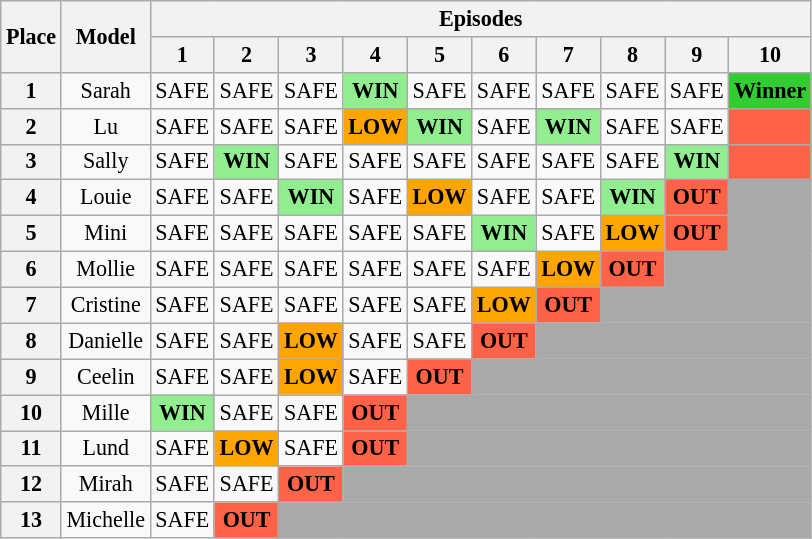<table class="wikitable" style="text-align:center; font-size:92%">
<tr>
<th rowspan="2">Place</th>
<th rowspan="2">Model</th>
<th colspan="10">Episodes</th>
</tr>
<tr>
<th>1</th>
<th>2</th>
<th>3</th>
<th>4</th>
<th>5</th>
<th>6</th>
<th>7</th>
<th>8</th>
<th>9</th>
<th>10</th>
</tr>
<tr>
<th>1</th>
<td>Sarah</td>
<td>SAFE</td>
<td>SAFE</td>
<td>SAFE</td>
<td style="background:lightgreen;"><strong>WIN</strong></td>
<td>SAFE</td>
<td>SAFE</td>
<td>SAFE</td>
<td>SAFE</td>
<td>SAFE</td>
<td style="background:limegreen;"><strong>Winner</strong></td>
</tr>
<tr>
<th>2</th>
<td>Lu</td>
<td>SAFE</td>
<td>SAFE</td>
<td>SAFE</td>
<td style="background:orange;"><strong>LOW</strong></td>
<td style="background:lightgreen;"><strong>WIN</strong></td>
<td>SAFE</td>
<td style="background:lightgreen;"><strong>WIN</strong></td>
<td>SAFE</td>
<td>SAFE</td>
<td style="background:tomato;"></td>
</tr>
<tr>
<th>3</th>
<td>Sally</td>
<td>SAFE</td>
<td style="background:lightgreen;"><strong>WIN</strong></td>
<td>SAFE</td>
<td>SAFE</td>
<td>SAFE</td>
<td>SAFE</td>
<td>SAFE</td>
<td>SAFE</td>
<td style="background:lightgreen;"><strong>WIN</strong></td>
<td style="background:tomato;"></td>
</tr>
<tr>
<th>4</th>
<td>Louie</td>
<td>SAFE</td>
<td>SAFE</td>
<td style="background:lightgreen;"><strong>WIN</strong></td>
<td>SAFE</td>
<td style="background:orange;"><strong>LOW</strong></td>
<td>SAFE</td>
<td>SAFE</td>
<td style="background:lightgreen;"><strong>WIN</strong></td>
<td style="background:tomato;"><strong>OUT</strong></td>
<td style="background:darkgrey;" colspan="12"></td>
</tr>
<tr>
<th>5</th>
<td>Mini</td>
<td>SAFE</td>
<td>SAFE</td>
<td>SAFE</td>
<td>SAFE</td>
<td>SAFE</td>
<td style="background:lightgreen;"><strong>WIN</strong></td>
<td>SAFE</td>
<td style="background:orange;"><strong>LOW</strong></td>
<td style="background:tomato;"><strong>OUT</strong></td>
<td style="background:darkgrey;" colspan="12"></td>
</tr>
<tr>
<th>6</th>
<td>Mollie</td>
<td>SAFE</td>
<td>SAFE</td>
<td>SAFE</td>
<td>SAFE</td>
<td>SAFE</td>
<td>SAFE</td>
<td style="background:orange;"><strong>LOW</strong></td>
<td style="background:tomato;"><strong>OUT</strong></td>
<td style="background:darkgrey;" colspan="12"></td>
</tr>
<tr>
<th>7</th>
<td>Cristine</td>
<td>SAFE</td>
<td>SAFE</td>
<td>SAFE</td>
<td>SAFE</td>
<td>SAFE</td>
<td style="background:orange;"><strong>LOW</strong></td>
<td style="background:tomato;"><strong>OUT</strong></td>
<td style="background:darkgrey;" colspan="12"></td>
</tr>
<tr>
<th>8</th>
<td>Danielle</td>
<td>SAFE</td>
<td>SAFE</td>
<td style="background:orange;"><strong>LOW</strong></td>
<td>SAFE</td>
<td>SAFE</td>
<td style="background:tomato;"><strong>OUT</strong></td>
<td style="background:darkgrey;" colspan="12"></td>
</tr>
<tr>
<th>9</th>
<td>Ceelin</td>
<td>SAFE</td>
<td>SAFE</td>
<td style="background:orange;"><strong>LOW</strong></td>
<td>SAFE</td>
<td style="background:tomato;"><strong>OUT</strong></td>
<td style="background:darkgrey;" colspan="12"></td>
</tr>
<tr>
<th>10</th>
<td>Mille</td>
<td style="background:lightgreen;"><strong>WIN</strong></td>
<td>SAFE</td>
<td>SAFE</td>
<td style="background:tomato;"><strong>OUT</strong></td>
<td style="background:darkgrey;" colspan="12"></td>
</tr>
<tr>
<th>11</th>
<td>Lund</td>
<td>SAFE</td>
<td style="background:orange;"><strong>LOW</strong></td>
<td>SAFE</td>
<td style="background:tomato;"><strong>OUT</strong></td>
<td style="background:darkgrey;" colspan="12"></td>
</tr>
<tr>
<th>12</th>
<td>Mirah</td>
<td>SAFE</td>
<td>SAFE</td>
<td style="background:tomato;"><strong>OUT</strong></td>
<td style="background:darkgrey;" colspan="12"></td>
</tr>
<tr>
<th>13</th>
<td>Michelle</td>
<td>SAFE</td>
<td style="background:tomato;"><strong>OUT</strong></td>
<td style="background:darkgrey;" colspan="12"></td>
</tr>
</table>
